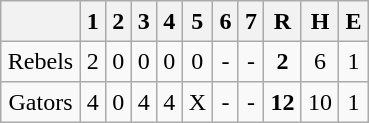<table align = right border="2" cellpadding="4" cellspacing="0" style="margin: 1em 1em 1em 1em; background: #F9F9F9; border: 1px #aaa solid; border-collapse: collapse;">
<tr align=center style="background: #F2F2F2;">
<th></th>
<th>1</th>
<th>2</th>
<th>3</th>
<th>4</th>
<th>5</th>
<th>6</th>
<th>7</th>
<th>R</th>
<th>H</th>
<th>E</th>
</tr>
<tr align=center>
<td>Rebels</td>
<td>2</td>
<td>0</td>
<td>0</td>
<td>0</td>
<td>0</td>
<td>-</td>
<td>-</td>
<td><strong>2</strong></td>
<td>6</td>
<td>1</td>
</tr>
<tr align=center>
<td>Gators</td>
<td>4</td>
<td>0</td>
<td>4</td>
<td>4</td>
<td>X</td>
<td>-</td>
<td>-</td>
<td><strong>12</strong></td>
<td>10</td>
<td>1</td>
</tr>
</table>
